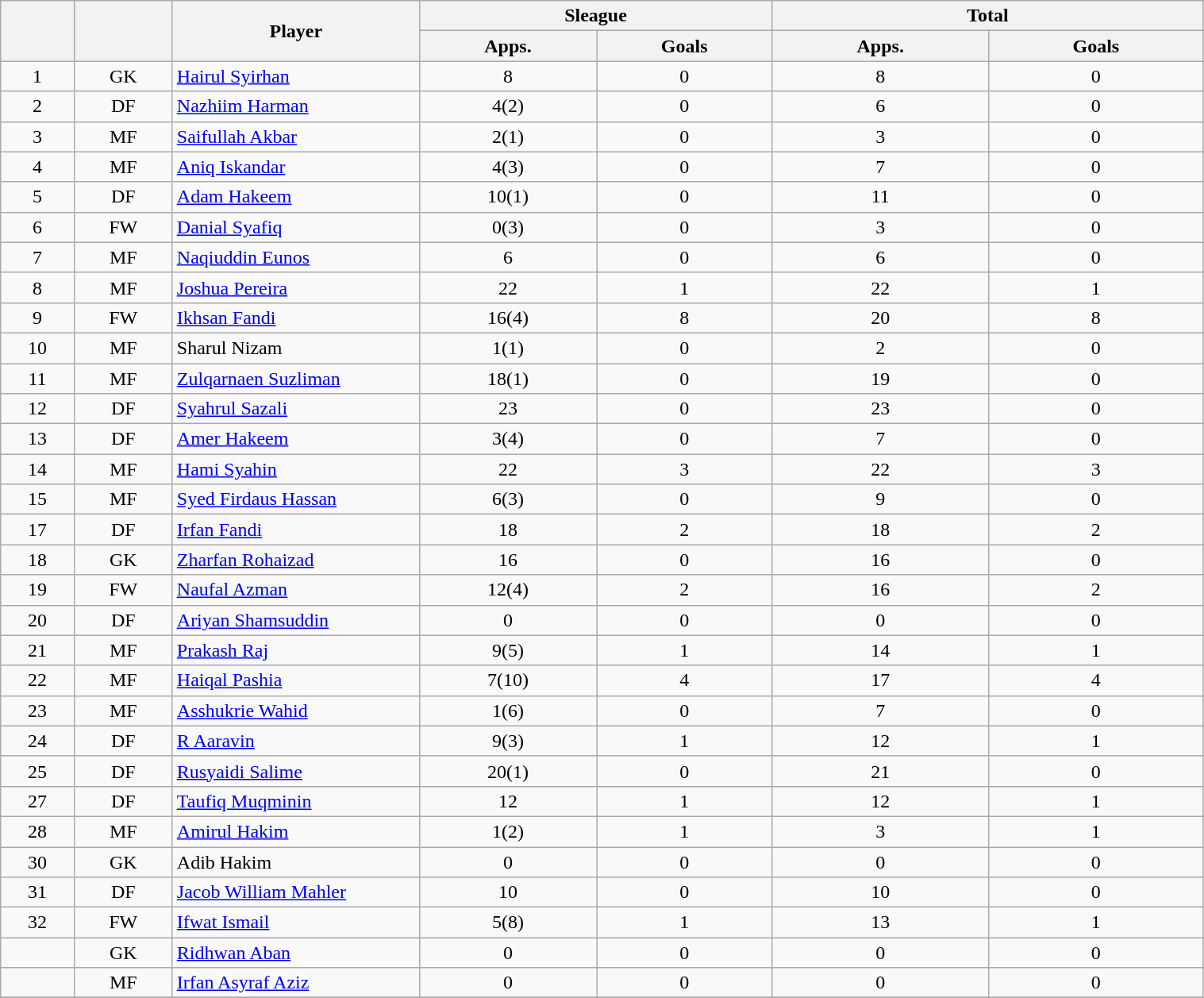<table class="wikitable" style="text-align:center; font-size:100%; width:80%;">
<tr>
<th rowspan=2></th>
<th rowspan=2></th>
<th rowspan=2 width="200">Player</th>
<th colspan=2 width="105">Sleague</th>
<th colspan=2 width="130">Total</th>
</tr>
<tr>
<th>Apps.</th>
<th>Goals</th>
<th>Apps.</th>
<th>Goals</th>
</tr>
<tr>
<td>1</td>
<td>GK</td>
<td align="left"> <a href='#'>Hairul Syirhan</a></td>
<td>8</td>
<td>0</td>
<td>8</td>
<td>0</td>
</tr>
<tr>
<td>2</td>
<td>DF</td>
<td align="left"> <a href='#'>Nazhiim Harman</a></td>
<td>4(2)</td>
<td>0</td>
<td>6</td>
<td>0</td>
</tr>
<tr>
<td>3</td>
<td>MF</td>
<td align="left"> <a href='#'>Saifullah Akbar</a></td>
<td>2(1)</td>
<td>0</td>
<td>3</td>
<td>0</td>
</tr>
<tr>
<td>4</td>
<td>MF</td>
<td align="left"> <a href='#'>Aniq Iskandar</a></td>
<td>4(3)</td>
<td>0</td>
<td>7</td>
<td>0</td>
</tr>
<tr>
<td>5</td>
<td>DF</td>
<td align="left"> <a href='#'>Adam Hakeem</a></td>
<td>10(1)</td>
<td>0</td>
<td>11</td>
<td>0</td>
</tr>
<tr>
<td>6</td>
<td>FW</td>
<td align="left"> <a href='#'>Danial Syafiq</a></td>
<td>0(3)</td>
<td>0</td>
<td>3</td>
<td>0</td>
</tr>
<tr>
<td>7</td>
<td>MF</td>
<td align="left"> <a href='#'>Naqiuddin Eunos</a></td>
<td>6</td>
<td>0</td>
<td>6</td>
<td>0</td>
</tr>
<tr>
<td>8</td>
<td>MF</td>
<td align="left"> <a href='#'>Joshua Pereira</a></td>
<td>22</td>
<td>1</td>
<td>22</td>
<td>1</td>
</tr>
<tr>
<td>9</td>
<td>FW</td>
<td align="left"> <a href='#'>Ikhsan Fandi</a></td>
<td>16(4)</td>
<td>8</td>
<td>20</td>
<td>8</td>
</tr>
<tr>
<td>10</td>
<td>MF</td>
<td align="left"> Sharul Nizam</td>
<td>1(1)</td>
<td>0</td>
<td>2</td>
<td>0</td>
</tr>
<tr>
<td>11</td>
<td>MF</td>
<td align="left"> <a href='#'>Zulqarnaen Suzliman</a></td>
<td>18(1)</td>
<td>0</td>
<td>19</td>
<td>0</td>
</tr>
<tr>
<td>12</td>
<td>DF</td>
<td align="left"> <a href='#'>Syahrul Sazali</a></td>
<td>23</td>
<td>0</td>
<td>23</td>
<td>0</td>
</tr>
<tr>
<td>13</td>
<td>DF</td>
<td align="left"> <a href='#'>Amer Hakeem</a></td>
<td>3(4)</td>
<td>0</td>
<td>7</td>
<td>0</td>
</tr>
<tr>
<td>14</td>
<td>MF</td>
<td align="left"> <a href='#'>Hami Syahin</a></td>
<td>22</td>
<td>3</td>
<td>22</td>
<td>3</td>
</tr>
<tr>
<td>15</td>
<td>MF</td>
<td align="left"> <a href='#'>Syed Firdaus Hassan</a></td>
<td>6(3)</td>
<td>0</td>
<td>9</td>
<td>0</td>
</tr>
<tr>
<td>17</td>
<td>DF</td>
<td align="left"> <a href='#'>Irfan Fandi</a></td>
<td>18</td>
<td>2</td>
<td>18</td>
<td>2</td>
</tr>
<tr>
<td>18</td>
<td>GK</td>
<td align="left"> <a href='#'>Zharfan Rohaizad</a></td>
<td>16</td>
<td>0</td>
<td>16</td>
<td>0</td>
</tr>
<tr>
<td>19</td>
<td>FW</td>
<td align="left"> <a href='#'>Naufal Azman</a></td>
<td>12(4)</td>
<td>2</td>
<td>16</td>
<td>2</td>
</tr>
<tr>
<td>20</td>
<td>DF</td>
<td align="left"> <a href='#'>Ariyan Shamsuddin</a></td>
<td>0</td>
<td>0</td>
<td>0</td>
<td>0</td>
</tr>
<tr>
<td>21</td>
<td>MF</td>
<td align="left"> <a href='#'>Prakash Raj</a></td>
<td>9(5)</td>
<td>1</td>
<td>14</td>
<td>1</td>
</tr>
<tr>
<td>22</td>
<td>MF</td>
<td align="left"> <a href='#'>Haiqal Pashia</a></td>
<td>7(10)</td>
<td>4</td>
<td>17</td>
<td>4</td>
</tr>
<tr>
<td>23</td>
<td>MF</td>
<td align="left"> <a href='#'>Asshukrie Wahid</a></td>
<td>1(6)</td>
<td>0</td>
<td>7</td>
<td>0</td>
</tr>
<tr>
<td>24</td>
<td>DF</td>
<td align="left"> <a href='#'>R Aaravin</a></td>
<td>9(3)</td>
<td>1</td>
<td>12</td>
<td>1</td>
</tr>
<tr>
<td>25</td>
<td>DF</td>
<td align="left"> <a href='#'>Rusyaidi Salime</a></td>
<td>20(1)</td>
<td>0</td>
<td>21</td>
<td>0</td>
</tr>
<tr>
<td>27</td>
<td>DF</td>
<td align="left"> <a href='#'>Taufiq Muqminin</a></td>
<td>12</td>
<td>1</td>
<td>12</td>
<td>1</td>
</tr>
<tr>
<td>28</td>
<td>MF</td>
<td align="left"> <a href='#'>Amirul Hakim</a></td>
<td>1(2)</td>
<td>1</td>
<td>3</td>
<td>1</td>
</tr>
<tr>
<td>30</td>
<td>GK</td>
<td align="left"> Adib Hakim</td>
<td>0</td>
<td>0</td>
<td>0</td>
<td>0</td>
</tr>
<tr>
<td>31</td>
<td>DF</td>
<td align="left"> <a href='#'>Jacob William Mahler</a></td>
<td>10</td>
<td>0</td>
<td>10</td>
<td>0</td>
</tr>
<tr>
<td>32</td>
<td>FW</td>
<td align="left"> <a href='#'>Ifwat Ismail</a></td>
<td>5(8)</td>
<td>1</td>
<td>13</td>
<td>1</td>
</tr>
<tr>
<td></td>
<td>GK</td>
<td align="left"> <a href='#'>Ridhwan Aban</a></td>
<td>0</td>
<td>0</td>
<td>0</td>
<td>0</td>
</tr>
<tr>
<td></td>
<td>MF</td>
<td align="left"> <a href='#'>Irfan Asyraf Aziz</a></td>
<td>0</td>
<td>0</td>
<td>0</td>
<td>0</td>
</tr>
<tr>
</tr>
</table>
